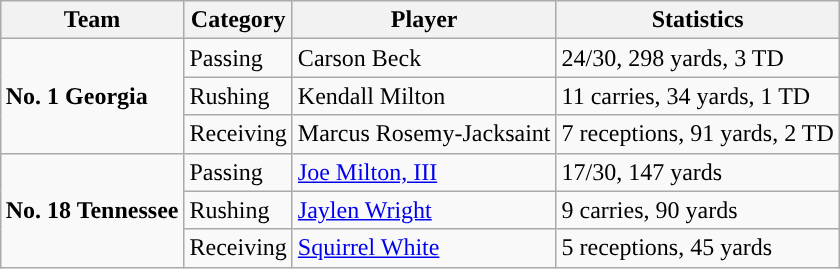<table class="wikitable" style="float: right;">
<tr>
<th>Team</th>
<th>Category</th>
<th>Player</th>
<th>Statistics</th>
</tr>
<tr>
<td rowspan=3><strong>No. 1 Georgia</strong></td>
<td>Passing</td>
<td>Carson Beck</td>
<td>24/30, 298 yards, 3 TD</td>
</tr>
<tr>
<td>Rushing</td>
<td>Kendall Milton</td>
<td>11 carries, 34 yards, 1 TD</td>
</tr>
<tr>
<td>Receiving</td>
<td>Marcus Rosemy-Jacksaint</td>
<td>7 receptions, 91 yards, 2 TD</td>
</tr>
<tr>
<td rowspan=3><strong>No. 18 Tennessee</strong></td>
<td>Passing</td>
<td><a href='#'>Joe Milton, III</a></td>
<td>17/30, 147 yards</td>
</tr>
<tr>
<td>Rushing</td>
<td><a href='#'>Jaylen Wright</a></td>
<td>9 carries, 90 yards</td>
</tr>
<tr>
<td>Receiving</td>
<td><a href='#'>Squirrel White</a></td>
<td>5 receptions, 45 yards</td>
</tr>
</table>
